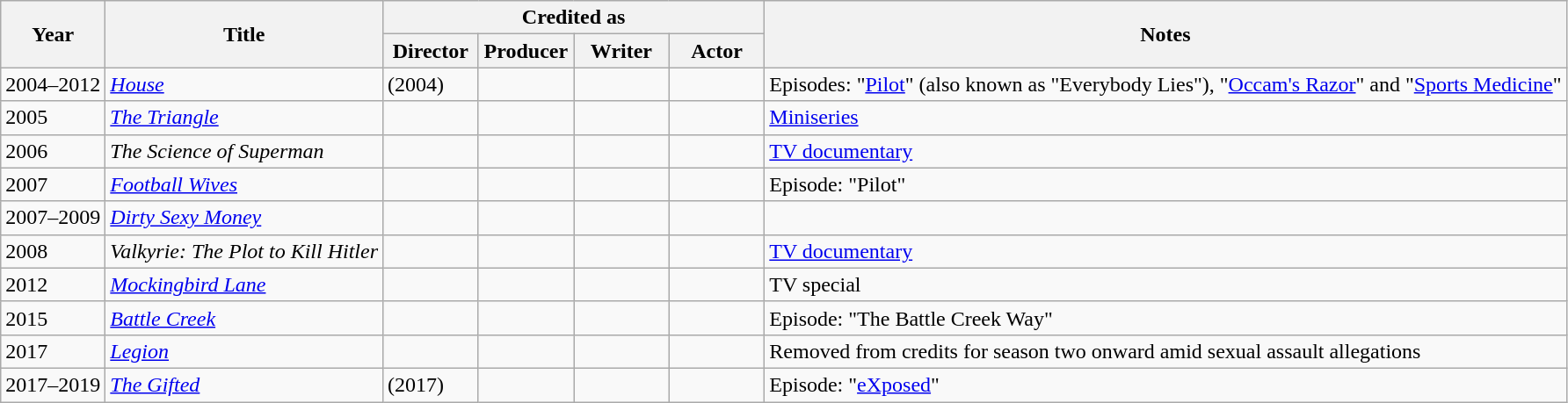<table class="wikitable sortable">
<tr>
<th rowspan=2>Year</th>
<th rowspan=2>Title</th>
<th colspan=4>Credited as</th>
<th rowspan=2 class="unsortable">Notes</th>
</tr>
<tr>
<th width=65>Director</th>
<th width=65>Producer</th>
<th width=65>Writer</th>
<th width=65>Actor</th>
</tr>
<tr>
<td>2004–2012</td>
<td><em><a href='#'>House</a></em></td>
<td> (2004)</td>
<td></td>
<td></td>
<td></td>
<td>Episodes: "<a href='#'>Pilot</a>" (also known as "Everybody Lies"), "<a href='#'>Occam's Razor</a>" and "<a href='#'>Sports Medicine</a>"</td>
</tr>
<tr>
<td>2005</td>
<td><em><a href='#'>The Triangle</a></em></td>
<td></td>
<td></td>
<td></td>
<td></td>
<td><a href='#'>Miniseries</a></td>
</tr>
<tr>
<td>2006</td>
<td><em>The Science of Superman</em></td>
<td></td>
<td></td>
<td></td>
<td></td>
<td><a href='#'>TV documentary</a></td>
</tr>
<tr>
<td>2007</td>
<td><em><a href='#'>Football Wives</a></em></td>
<td></td>
<td></td>
<td></td>
<td></td>
<td>Episode: "Pilot"</td>
</tr>
<tr>
<td>2007–2009</td>
<td><em><a href='#'>Dirty Sexy Money</a></em></td>
<td></td>
<td></td>
<td></td>
<td></td>
<td></td>
</tr>
<tr>
<td>2008</td>
<td><em>Valkyrie: The Plot to Kill Hitler</em></td>
<td></td>
<td></td>
<td></td>
<td></td>
<td><a href='#'>TV documentary</a></td>
</tr>
<tr>
<td>2012</td>
<td><em><a href='#'>Mockingbird Lane</a></em></td>
<td></td>
<td></td>
<td></td>
<td></td>
<td>TV special</td>
</tr>
<tr>
<td>2015</td>
<td><em><a href='#'>Battle Creek</a></em></td>
<td></td>
<td></td>
<td></td>
<td></td>
<td>Episode: "The Battle Creek Way"</td>
</tr>
<tr>
<td>2017</td>
<td><em><a href='#'>Legion</a></em></td>
<td></td>
<td></td>
<td></td>
<td></td>
<td>Removed from credits for season two onward amid sexual assault allegations</td>
</tr>
<tr>
<td>2017–2019</td>
<td><em><a href='#'>The Gifted</a></em></td>
<td> (2017)</td>
<td></td>
<td></td>
<td></td>
<td>Episode: "<a href='#'>eXposed</a>"</td>
</tr>
</table>
